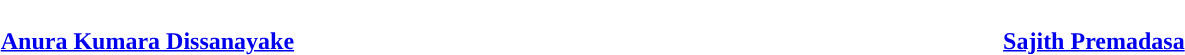<table style="width:100%; text-align:center">
<tr style="color:white">
<td style="background:"><strong>17,902</strong></td>
<td style="background:"><strong>35,488</strong></td>
</tr>
<tr>
<td style="color:"><strong><a href='#'>Anura Kumara Dissanayake</a></strong></td>
<td style="color:"><strong><a href='#'>Sajith Premadasa</a></strong></td>
</tr>
</table>
